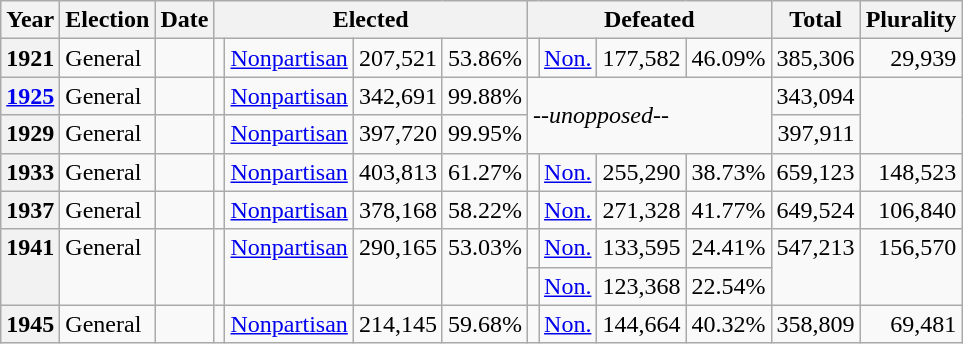<table class=wikitable>
<tr>
<th>Year</th>
<th>Election</th>
<th>Date</th>
<th ! colspan="4">Elected</th>
<th ! colspan="4">Defeated</th>
<th>Total</th>
<th>Plurality</th>
</tr>
<tr>
<th valign="top">1921</th>
<td valign="top">General</td>
<td valign="top"></td>
<td valign="top"></td>
<td valign="top" ><a href='#'>Nonpartisan</a></td>
<td valign="top" align="right">207,521</td>
<td valign="top" align="right">53.86%</td>
<td valign="top"></td>
<td valign="top" ><a href='#'>Non.</a></td>
<td valign="top" align="right">177,582</td>
<td valign="top" align="right">46.09%</td>
<td valign="top" align="right">385,306</td>
<td valign="top" align="right">29,939</td>
</tr>
<tr>
<th valign="top"><a href='#'>1925</a></th>
<td valign="top">General</td>
<td valign="top"></td>
<td valign="top"></td>
<td valign="top" ><a href='#'>Nonpartisan</a></td>
<td valign="top" align="right">342,691</td>
<td valign="top" align="right">99.88%</td>
<td rowspan="2" colspan="4"><em>--unopposed--</em></td>
<td valign="top" align="right">343,094</td>
</tr>
<tr>
<th valign="top">1929</th>
<td valign="top">General</td>
<td valign="top"></td>
<td valign="top"></td>
<td valign="top" ><a href='#'>Nonpartisan</a></td>
<td valign="top" align="right">397,720</td>
<td valign="top" align="right">99.95%</td>
<td valign="top" align="right">397,911</td>
</tr>
<tr>
<th valign="top">1933</th>
<td valign="top">General</td>
<td valign="top"></td>
<td valign="top"></td>
<td valign="top" ><a href='#'>Nonpartisan</a></td>
<td valign="top" align="right">403,813</td>
<td valign="top" align="right">61.27%</td>
<td valign="top"></td>
<td valign="top" ><a href='#'>Non.</a></td>
<td valign="top" align="right">255,290</td>
<td valign="top" align="right">38.73%</td>
<td valign="top" align="right">659,123</td>
<td valign="top" align="right">148,523</td>
</tr>
<tr>
<th valign="top">1937</th>
<td valign="top">General</td>
<td valign="top"></td>
<td valign="top"></td>
<td valign="top" ><a href='#'>Nonpartisan</a></td>
<td valign="top" align="right">378,168</td>
<td valign="top" align="right">58.22%</td>
<td valign="top"></td>
<td valign="top" ><a href='#'>Non.</a></td>
<td valign="top" align="right">271,328</td>
<td valign="top" align="right">41.77%</td>
<td valign="top" align="right">649,524</td>
<td valign="top" align="right">106,840</td>
</tr>
<tr>
<th rowspan="2" valign="top">1941</th>
<td rowspan="2" valign="top">General</td>
<td rowspan="2" valign="top"></td>
<td rowspan="2" valign="top"></td>
<td rowspan="2" valign="top" ><a href='#'>Nonpartisan</a></td>
<td rowspan="2" valign="top" align="right">290,165</td>
<td rowspan="2" valign="top" align="right">53.03%</td>
<td valign="top"></td>
<td valign="top" ><a href='#'>Non.</a></td>
<td valign="top" align="right">133,595</td>
<td valign="top" align="right">24.41%</td>
<td rowspan="2" valign="top" align="right">547,213</td>
<td rowspan="2" valign="top" align="right">156,570</td>
</tr>
<tr>
<td valign="top"></td>
<td valign="top" ><a href='#'>Non.</a></td>
<td valign="top" align="right">123,368</td>
<td valign="top" align="right">22.54%</td>
</tr>
<tr>
<th valign="top">1945</th>
<td valign="top">General</td>
<td valign="top"></td>
<td valign="top"></td>
<td valign="top" ><a href='#'>Nonpartisan</a></td>
<td valign="top" align="right">214,145</td>
<td valign="top" align="right">59.68%</td>
<td valign="top"></td>
<td valign="top" ><a href='#'>Non.</a></td>
<td valign="top" align="right">144,664</td>
<td valign="top" align="right">40.32%</td>
<td valign="top" align="right">358,809</td>
<td valign="top" align="right">69,481</td>
</tr>
</table>
